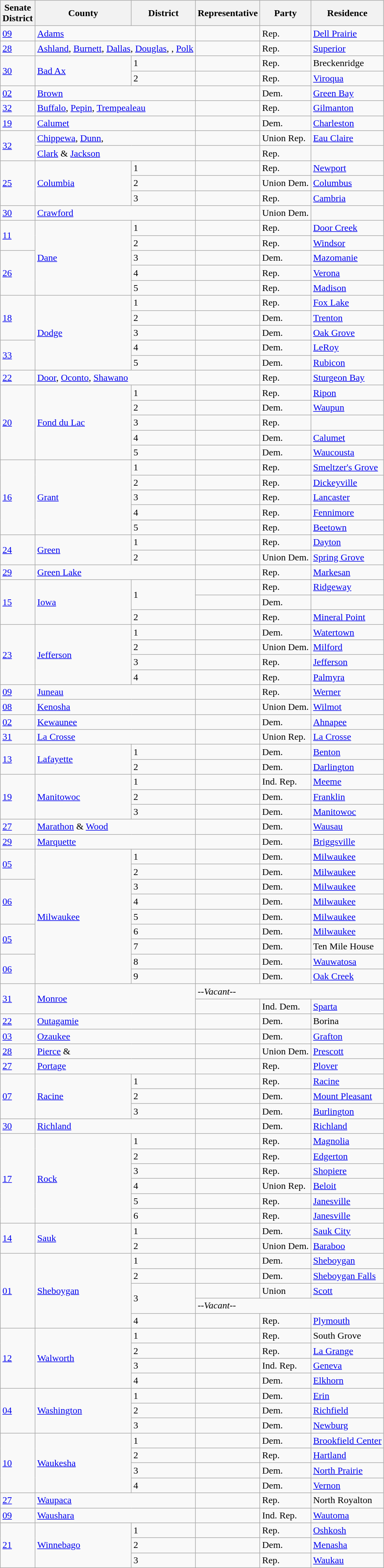<table class="wikitable sortable">
<tr>
<th>Senate<br>District</th>
<th>County</th>
<th>District</th>
<th>Representative</th>
<th>Party</th>
<th>Residence</th>
</tr>
<tr>
<td><a href='#'>09</a></td>
<td text-align="left" colspan="2"><a href='#'>Adams</a></td>
<td></td>
<td>Rep.</td>
<td><a href='#'>Dell Prairie</a></td>
</tr>
<tr>
<td><a href='#'>28</a></td>
<td text-align="left" colspan="2"><a href='#'>Ashland</a>, <a href='#'>Burnett</a>, <a href='#'>Dallas</a>, <a href='#'>Douglas</a>, , <a href='#'>Polk</a></td>
<td></td>
<td>Rep.</td>
<td><a href='#'>Superior</a></td>
</tr>
<tr>
<td rowspan="2"><a href='#'>30</a></td>
<td text-align="left" rowspan="2"><a href='#'>Bad Ax</a></td>
<td>1</td>
<td></td>
<td>Rep.</td>
<td>Breckenridge</td>
</tr>
<tr>
<td>2</td>
<td></td>
<td>Rep.</td>
<td><a href='#'>Viroqua</a></td>
</tr>
<tr>
<td><a href='#'>02</a></td>
<td text-align="left" colspan="2"><a href='#'>Brown</a></td>
<td></td>
<td>Dem.</td>
<td><a href='#'>Green Bay</a></td>
</tr>
<tr>
<td><a href='#'>32</a></td>
<td text-align="left" colspan="2"><a href='#'>Buffalo</a>, <a href='#'>Pepin</a>, <a href='#'>Trempealeau</a></td>
<td></td>
<td>Rep.</td>
<td><a href='#'>Gilmanton</a></td>
</tr>
<tr>
<td><a href='#'>19</a></td>
<td text-align="left" colspan="2"><a href='#'>Calumet</a></td>
<td></td>
<td>Dem.</td>
<td><a href='#'>Charleston</a></td>
</tr>
<tr>
<td rowspan="2"><a href='#'>32</a></td>
<td text-align="left" colspan="2"><a href='#'>Chippewa</a>, <a href='#'>Dunn</a>, </td>
<td></td>
<td>Union Rep.</td>
<td><a href='#'>Eau Claire</a></td>
</tr>
<tr>
<td text-align="left" colspan="2"><a href='#'>Clark</a> & <a href='#'>Jackson</a></td>
<td></td>
<td>Rep.</td>
<td></td>
</tr>
<tr>
<td rowspan="3"><a href='#'>25</a></td>
<td text-align="left" rowspan="3"><a href='#'>Columbia</a></td>
<td>1</td>
<td></td>
<td>Rep.</td>
<td><a href='#'>Newport</a></td>
</tr>
<tr>
<td>2</td>
<td></td>
<td>Union Dem.</td>
<td><a href='#'>Columbus</a></td>
</tr>
<tr>
<td>3</td>
<td></td>
<td>Rep.</td>
<td><a href='#'>Cambria</a></td>
</tr>
<tr>
<td><a href='#'>30</a></td>
<td text-align="left" colspan="2"><a href='#'>Crawford</a></td>
<td></td>
<td>Union Dem.</td>
<td></td>
</tr>
<tr>
<td rowspan="2"><a href='#'>11</a></td>
<td text-align="left" rowspan="5"><a href='#'>Dane</a></td>
<td>1</td>
<td></td>
<td>Rep.</td>
<td><a href='#'>Door Creek</a></td>
</tr>
<tr>
<td>2</td>
<td></td>
<td>Rep.</td>
<td><a href='#'>Windsor</a></td>
</tr>
<tr>
<td rowspan="3"><a href='#'>26</a></td>
<td>3</td>
<td></td>
<td>Dem.</td>
<td><a href='#'>Mazomanie</a></td>
</tr>
<tr>
<td>4</td>
<td></td>
<td>Rep.</td>
<td><a href='#'>Verona</a></td>
</tr>
<tr>
<td>5</td>
<td></td>
<td>Rep.</td>
<td><a href='#'>Madison</a></td>
</tr>
<tr>
<td rowspan="3"><a href='#'>18</a></td>
<td text-align="left" rowspan="5"><a href='#'>Dodge</a></td>
<td>1</td>
<td></td>
<td>Rep.</td>
<td><a href='#'>Fox Lake</a></td>
</tr>
<tr>
<td>2</td>
<td></td>
<td>Dem.</td>
<td><a href='#'>Trenton</a></td>
</tr>
<tr>
<td>3</td>
<td></td>
<td>Dem.</td>
<td><a href='#'>Oak Grove</a></td>
</tr>
<tr>
<td rowspan="2"><a href='#'>33</a></td>
<td>4</td>
<td></td>
<td>Dem.</td>
<td><a href='#'>LeRoy</a></td>
</tr>
<tr>
<td>5</td>
<td></td>
<td>Dem.</td>
<td><a href='#'>Rubicon</a></td>
</tr>
<tr>
<td><a href='#'>22</a></td>
<td text-align="left" colspan="2"><a href='#'>Door</a>, <a href='#'>Oconto</a>, <a href='#'>Shawano</a></td>
<td></td>
<td>Rep.</td>
<td><a href='#'>Sturgeon Bay</a></td>
</tr>
<tr>
<td rowspan="5"><a href='#'>20</a></td>
<td text-align="left" rowspan="5"><a href='#'>Fond du Lac</a></td>
<td>1</td>
<td></td>
<td>Rep.</td>
<td><a href='#'>Ripon</a></td>
</tr>
<tr>
<td>2</td>
<td></td>
<td>Dem.</td>
<td><a href='#'>Waupun</a></td>
</tr>
<tr>
<td>3</td>
<td></td>
<td>Rep.</td>
<td></td>
</tr>
<tr>
<td>4</td>
<td></td>
<td>Dem.</td>
<td><a href='#'>Calumet</a></td>
</tr>
<tr>
<td>5</td>
<td></td>
<td>Dem.</td>
<td><a href='#'>Waucousta</a></td>
</tr>
<tr>
<td rowspan="5"><a href='#'>16</a></td>
<td text-align="left" rowspan="5"><a href='#'>Grant</a></td>
<td>1</td>
<td></td>
<td>Rep.</td>
<td><a href='#'>Smeltzer's Grove</a></td>
</tr>
<tr>
<td>2</td>
<td></td>
<td>Rep.</td>
<td><a href='#'>Dickeyville</a></td>
</tr>
<tr>
<td>3</td>
<td></td>
<td>Rep.</td>
<td><a href='#'>Lancaster</a></td>
</tr>
<tr>
<td>4</td>
<td></td>
<td>Rep.</td>
<td><a href='#'>Fennimore</a></td>
</tr>
<tr>
<td>5</td>
<td></td>
<td>Rep.</td>
<td><a href='#'>Beetown</a></td>
</tr>
<tr>
<td rowspan="2"><a href='#'>24</a></td>
<td text-align="left" rowspan="2"><a href='#'>Green</a></td>
<td>1</td>
<td></td>
<td>Rep.</td>
<td><a href='#'>Dayton</a></td>
</tr>
<tr>
<td>2</td>
<td></td>
<td>Union Dem.</td>
<td><a href='#'>Spring Grove</a></td>
</tr>
<tr>
<td><a href='#'>29</a></td>
<td text-align="left" colspan="2"><a href='#'>Green Lake</a></td>
<td></td>
<td>Rep.</td>
<td><a href='#'>Markesan</a></td>
</tr>
<tr>
<td rowspan="3"><a href='#'>15</a></td>
<td text-align="left" rowspan="3"><a href='#'>Iowa</a></td>
<td rowspan="2">1</td>
<td> </td>
<td>Rep.</td>
<td><a href='#'>Ridgeway</a></td>
</tr>
<tr>
<td> </td>
<td>Dem.</td>
<td></td>
</tr>
<tr>
<td>2</td>
<td></td>
<td>Rep.</td>
<td><a href='#'>Mineral Point</a></td>
</tr>
<tr>
<td rowspan="4"><a href='#'>23</a></td>
<td text-align="left" rowspan="4"><a href='#'>Jefferson</a></td>
<td>1</td>
<td></td>
<td>Dem.</td>
<td><a href='#'>Watertown</a></td>
</tr>
<tr>
<td>2</td>
<td></td>
<td>Union Dem.</td>
<td><a href='#'>Milford</a></td>
</tr>
<tr>
<td>3</td>
<td></td>
<td>Rep.</td>
<td><a href='#'>Jefferson</a></td>
</tr>
<tr>
<td>4</td>
<td></td>
<td>Rep.</td>
<td><a href='#'>Palmyra</a></td>
</tr>
<tr>
<td><a href='#'>09</a></td>
<td text-align="left" colspan="2"><a href='#'>Juneau</a></td>
<td></td>
<td>Rep.</td>
<td><a href='#'>Werner</a></td>
</tr>
<tr>
<td><a href='#'>08</a></td>
<td text-align="left"  colspan="2"><a href='#'>Kenosha</a></td>
<td></td>
<td>Union Dem.</td>
<td><a href='#'>Wilmot</a></td>
</tr>
<tr>
<td><a href='#'>02</a></td>
<td text-align="left"  colspan="2"><a href='#'>Kewaunee</a></td>
<td></td>
<td>Dem.</td>
<td><a href='#'>Ahnapee</a></td>
</tr>
<tr>
<td><a href='#'>31</a></td>
<td text-align="left" colspan="2"><a href='#'>La Crosse</a></td>
<td></td>
<td>Union Rep.</td>
<td><a href='#'>La Crosse</a></td>
</tr>
<tr>
<td rowspan="2"><a href='#'>13</a></td>
<td text-align="left" rowspan="2"><a href='#'>Lafayette</a></td>
<td>1</td>
<td></td>
<td>Dem.</td>
<td><a href='#'>Benton</a></td>
</tr>
<tr>
<td>2</td>
<td></td>
<td>Dem.</td>
<td><a href='#'>Darlington</a></td>
</tr>
<tr>
<td rowspan="3"><a href='#'>19</a></td>
<td text-align="left" rowspan="3"><a href='#'>Manitowoc</a></td>
<td>1</td>
<td></td>
<td>Ind. Rep.</td>
<td><a href='#'>Meeme</a></td>
</tr>
<tr>
<td>2</td>
<td></td>
<td>Dem.</td>
<td><a href='#'>Franklin</a></td>
</tr>
<tr>
<td>3</td>
<td></td>
<td>Dem.</td>
<td><a href='#'>Manitowoc</a></td>
</tr>
<tr>
<td><a href='#'>27</a></td>
<td text-align="left" colspan="2"><a href='#'>Marathon</a> & <a href='#'>Wood</a></td>
<td></td>
<td>Dem.</td>
<td><a href='#'>Wausau</a></td>
</tr>
<tr>
<td><a href='#'>29</a></td>
<td text-align="left" colspan="2"><a href='#'>Marquette</a></td>
<td></td>
<td>Dem.</td>
<td><a href='#'>Briggsville</a></td>
</tr>
<tr>
<td rowspan="2"><a href='#'>05</a></td>
<td text-align="left" rowspan="9"><a href='#'>Milwaukee</a></td>
<td>1</td>
<td></td>
<td>Dem.</td>
<td><a href='#'>Milwaukee</a></td>
</tr>
<tr>
<td>2</td>
<td></td>
<td>Dem.</td>
<td><a href='#'>Milwaukee</a></td>
</tr>
<tr>
<td rowspan="3"><a href='#'>06</a></td>
<td>3</td>
<td></td>
<td>Dem.</td>
<td><a href='#'>Milwaukee</a></td>
</tr>
<tr>
<td>4</td>
<td></td>
<td>Dem.</td>
<td><a href='#'>Milwaukee</a></td>
</tr>
<tr>
<td>5</td>
<td></td>
<td>Dem.</td>
<td><a href='#'>Milwaukee</a></td>
</tr>
<tr>
<td rowspan="2"><a href='#'>05</a></td>
<td>6</td>
<td></td>
<td>Dem.</td>
<td><a href='#'>Milwaukee</a></td>
</tr>
<tr>
<td>7</td>
<td></td>
<td>Dem.</td>
<td>Ten Mile House</td>
</tr>
<tr>
<td rowspan="2"><a href='#'>06</a></td>
<td>8</td>
<td></td>
<td>Dem.</td>
<td><a href='#'>Wauwatosa</a></td>
</tr>
<tr>
<td>9</td>
<td></td>
<td>Dem.</td>
<td><a href='#'>Oak Creek</a></td>
</tr>
<tr>
<td rowspan="2"><a href='#'>31</a></td>
<td text-align="left" rowspan="2" colspan="2"><a href='#'>Monroe</a></td>
<td colspan="3"><em>--Vacant--</em> </td>
</tr>
<tr>
<td> </td>
<td>Ind. Dem.</td>
<td><a href='#'>Sparta</a></td>
</tr>
<tr>
<td><a href='#'>22</a></td>
<td text-align="left" colspan="2"><a href='#'>Outagamie</a></td>
<td></td>
<td>Dem.</td>
<td>Borina</td>
</tr>
<tr>
<td><a href='#'>03</a></td>
<td text-align="left" colspan="2"><a href='#'>Ozaukee</a></td>
<td></td>
<td>Dem.</td>
<td><a href='#'>Grafton</a></td>
</tr>
<tr>
<td><a href='#'>28</a></td>
<td text-align="left" colspan="2"><a href='#'>Pierce</a> & </td>
<td></td>
<td>Union Dem.</td>
<td><a href='#'>Prescott</a></td>
</tr>
<tr>
<td><a href='#'>27</a></td>
<td text-align="left" colspan="2"><a href='#'>Portage</a></td>
<td></td>
<td>Rep.</td>
<td><a href='#'>Plover</a></td>
</tr>
<tr>
<td rowspan="3"><a href='#'>07</a></td>
<td text-align="left" rowspan="3"><a href='#'>Racine</a></td>
<td>1</td>
<td></td>
<td>Rep.</td>
<td><a href='#'>Racine</a></td>
</tr>
<tr>
<td>2</td>
<td></td>
<td>Dem.</td>
<td><a href='#'>Mount Pleasant</a></td>
</tr>
<tr>
<td>3</td>
<td></td>
<td>Dem.</td>
<td><a href='#'>Burlington</a></td>
</tr>
<tr>
<td><a href='#'>30</a></td>
<td text-align="left" colspan="2"><a href='#'>Richland</a></td>
<td></td>
<td>Dem.</td>
<td><a href='#'>Richland</a></td>
</tr>
<tr>
<td rowspan="6"><a href='#'>17</a></td>
<td text-align="left" rowspan="6"><a href='#'>Rock</a></td>
<td>1</td>
<td></td>
<td>Rep.</td>
<td><a href='#'>Magnolia</a></td>
</tr>
<tr>
<td>2</td>
<td></td>
<td>Rep.</td>
<td><a href='#'>Edgerton</a></td>
</tr>
<tr>
<td>3</td>
<td></td>
<td>Rep.</td>
<td><a href='#'>Shopiere</a></td>
</tr>
<tr>
<td>4</td>
<td></td>
<td>Union Rep.</td>
<td><a href='#'>Beloit</a></td>
</tr>
<tr>
<td>5</td>
<td></td>
<td>Rep.</td>
<td><a href='#'>Janesville</a></td>
</tr>
<tr>
<td>6</td>
<td></td>
<td>Rep.</td>
<td><a href='#'>Janesville</a></td>
</tr>
<tr>
<td rowspan="2"><a href='#'>14</a></td>
<td text-align="left" rowspan="2"><a href='#'>Sauk</a></td>
<td>1</td>
<td></td>
<td>Dem.</td>
<td><a href='#'>Sauk City</a></td>
</tr>
<tr>
<td>2</td>
<td></td>
<td>Union Dem.</td>
<td><a href='#'>Baraboo</a></td>
</tr>
<tr>
<td rowspan="5"><a href='#'>01</a></td>
<td text-align="left" rowspan="5"><a href='#'>Sheboygan</a></td>
<td>1</td>
<td></td>
<td>Dem.</td>
<td><a href='#'>Sheboygan</a></td>
</tr>
<tr>
<td>2</td>
<td></td>
<td>Dem.</td>
<td><a href='#'>Sheboygan Falls</a></td>
</tr>
<tr>
<td rowspan="2">3</td>
<td> </td>
<td>Union</td>
<td><a href='#'>Scott</a></td>
</tr>
<tr>
<td colspan="3"><em>--Vacant--</em> </td>
</tr>
<tr>
<td>4</td>
<td></td>
<td>Rep.</td>
<td><a href='#'>Plymouth</a></td>
</tr>
<tr>
<td rowspan="4"><a href='#'>12</a></td>
<td text-align="left" rowspan="4"><a href='#'>Walworth</a></td>
<td>1</td>
<td></td>
<td>Rep.</td>
<td>South Grove</td>
</tr>
<tr>
<td>2</td>
<td></td>
<td>Rep.</td>
<td><a href='#'>La Grange</a></td>
</tr>
<tr>
<td>3</td>
<td></td>
<td>Ind. Rep.</td>
<td><a href='#'>Geneva</a></td>
</tr>
<tr>
<td>4</td>
<td></td>
<td>Dem.</td>
<td><a href='#'>Elkhorn</a></td>
</tr>
<tr>
<td rowspan="3"><a href='#'>04</a></td>
<td text-align="left" rowspan="3"><a href='#'>Washington</a></td>
<td>1</td>
<td></td>
<td>Dem.</td>
<td><a href='#'>Erin</a></td>
</tr>
<tr>
<td>2</td>
<td></td>
<td>Dem.</td>
<td><a href='#'>Richfield</a></td>
</tr>
<tr>
<td>3</td>
<td></td>
<td>Dem.</td>
<td><a href='#'>Newburg</a></td>
</tr>
<tr>
<td rowspan="4"><a href='#'>10</a></td>
<td text-align="left" rowspan="4"><a href='#'>Waukesha</a></td>
<td>1</td>
<td></td>
<td>Dem.</td>
<td><a href='#'>Brookfield Center</a></td>
</tr>
<tr>
<td>2</td>
<td></td>
<td>Rep.</td>
<td><a href='#'>Hartland</a></td>
</tr>
<tr>
<td>3</td>
<td></td>
<td>Dem.</td>
<td><a href='#'>North Prairie</a></td>
</tr>
<tr>
<td>4</td>
<td></td>
<td>Dem.</td>
<td><a href='#'>Vernon</a></td>
</tr>
<tr>
<td><a href='#'>27</a></td>
<td text-align="left" colspan="2"><a href='#'>Waupaca</a></td>
<td></td>
<td>Rep.</td>
<td>North Royalton</td>
</tr>
<tr>
<td><a href='#'>09</a></td>
<td text-align="left" colspan="2"><a href='#'>Waushara</a></td>
<td></td>
<td>Ind. Rep.</td>
<td><a href='#'>Wautoma</a></td>
</tr>
<tr>
<td rowspan="3"><a href='#'>21</a></td>
<td text-align="left" rowspan="3"><a href='#'>Winnebago</a></td>
<td>1</td>
<td></td>
<td>Rep.</td>
<td><a href='#'>Oshkosh</a></td>
</tr>
<tr>
<td>2</td>
<td></td>
<td>Dem.</td>
<td><a href='#'>Menasha</a></td>
</tr>
<tr>
<td>3</td>
<td></td>
<td>Rep.</td>
<td><a href='#'>Waukau</a></td>
</tr>
</table>
